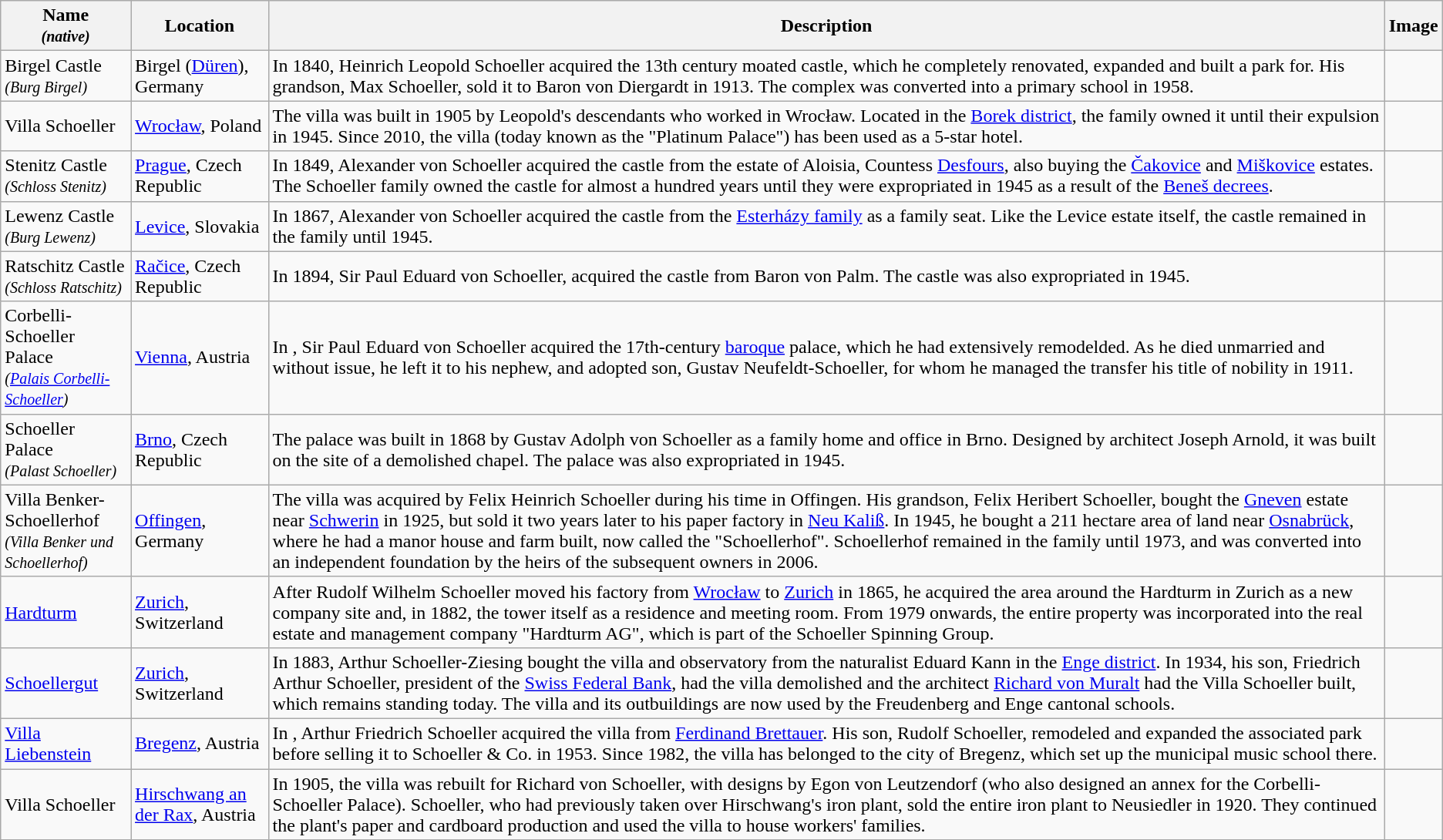<table class="wikitable sortable">
<tr>
<th>Name <br><small><em>(native)</em></small></th>
<th>Location</th>
<th>Description</th>
<th>Image</th>
</tr>
<tr>
<td>Birgel Castle<br><small><em>(Burg Birgel)</em></small></td>
<td>Birgel (<a href='#'>Düren</a>), Germany</td>
<td>In 1840, Heinrich Leopold Schoeller acquired the 13th century moated castle, which he completely renovated, expanded and built a park for. His grandson, Max Schoeller, sold it to Baron von Diergardt in 1913. The complex was converted into a primary school in 1958.</td>
<td></td>
</tr>
<tr>
<td>Villa Schoeller</td>
<td><a href='#'>Wrocław</a>, Poland</td>
<td>The villa was built in 1905 by Leopold's descendants who worked in Wrocław. Located in the <a href='#'>Borek district</a>, the family owned it until their expulsion in 1945. Since 2010, the villa (today known as the "Platinum Palace") has been used as a 5-star hotel.</td>
<td></td>
</tr>
<tr>
<td>Stenitz Castle<br><small><em>(Schloss Stenitz)</em></small></td>
<td><a href='#'>Prague</a>, Czech Republic</td>
<td>In 1849, Alexander von Schoeller acquired the castle from the estate of Aloisia, Countess <a href='#'>Desfours</a>, also buying the <a href='#'>Čakovice</a> and <a href='#'>Miškovice</a> estates. The Schoeller family owned the castle for almost a hundred years until they were expropriated in 1945 as a result of the <a href='#'>Beneš decrees</a>.</td>
<td></td>
</tr>
<tr>
<td>Lewenz Castle<br><small><em>(Burg Lewenz)</em></small></td>
<td><a href='#'>Levice</a>, Slovakia</td>
<td>In 1867, Alexander von Schoeller acquired the castle from the <a href='#'>Esterházy family</a> as a family seat. Like the Levice estate itself, the castle remained in the family until 1945.</td>
<td></td>
</tr>
<tr>
<td>Ratschitz Castle<br><small><em>(Schloss Ratschitz)</em></small></td>
<td><a href='#'>Račice</a>, Czech Republic</td>
<td>In 1894, Sir Paul Eduard von Schoeller, acquired the castle from Baron von Palm. The castle was also expropriated in 1945.</td>
<td></td>
</tr>
<tr>
<td>Corbelli-Schoeller Palace<br><small><em>(<a href='#'>Palais Corbelli-Schoeller</a>)</em></small></td>
<td><a href='#'>Vienna</a>, Austria</td>
<td>In , Sir Paul Eduard von Schoeller acquired the 17th-century <a href='#'>baroque</a> palace, which he had extensively remodelded. As he died unmarried and without issue, he left it to his nephew, and adopted son, Gustav Neufeldt-Schoeller, for whom he managed the transfer his title of nobility in 1911.</td>
<td></td>
</tr>
<tr>
<td>Schoeller Palace <br><small><em>(Palast Schoeller)</em></small></td>
<td><a href='#'>Brno</a>, Czech Republic</td>
<td>The palace was built in 1868 by Gustav Adolph von Schoeller as a family home and office in Brno. Designed by architect Joseph Arnold, it was built on the site of a demolished chapel. The palace was also expropriated in 1945.</td>
<td></td>
</tr>
<tr>
<td>Villa Benker-Schoellerhof<br><small><em>(Villa Benker und Schoellerhof)</em></small></td>
<td><a href='#'>Offingen</a>, Germany</td>
<td>The villa was acquired by Felix Heinrich Schoeller during his time in Offingen. His grandson, Felix Heribert Schoeller, bought the <a href='#'>Gneven</a> estate near <a href='#'>Schwerin</a> in 1925, but sold it two years later to his paper factory in <a href='#'>Neu Kaliß</a>. In 1945, he bought a 211 hectare area of land near <a href='#'>Osnabrück</a>, where he had a manor house and farm built, now called the "Schoellerhof". Schoellerhof remained in the family until 1973, and was converted into an independent foundation by the heirs of the subsequent owners in 2006.</td>
<td></td>
</tr>
<tr>
<td><a href='#'>Hardturm</a></td>
<td><a href='#'>Zurich</a>, Switzerland</td>
<td>After Rudolf Wilhelm Schoeller moved his factory from <a href='#'>Wrocław</a> to <a href='#'>Zurich</a> in 1865, he acquired the area around the Hardturm in Zurich as a new company site and, in 1882, the tower itself as a residence and meeting room. From 1979 onwards, the entire property was incorporated into the real estate and management company "Hardturm AG", which is part of the Schoeller Spinning Group.</td>
<td></td>
</tr>
<tr>
<td><a href='#'>Schoellergut</a></td>
<td><a href='#'>Zurich</a>, Switzerland</td>
<td>In 1883, Arthur Schoeller-Ziesing bought the villa and observatory from the naturalist Eduard Kann in the <a href='#'>Enge district</a>. In 1934, his son, Friedrich Arthur Schoeller, president of the <a href='#'>Swiss Federal Bank</a>, had the villa demolished and the architect <a href='#'>Richard von Muralt</a> had the Villa Schoeller built, which remains standing today. The villa and its outbuildings are now used by the Freudenberg and Enge cantonal schools.</td>
<td></td>
</tr>
<tr>
<td><a href='#'>Villa Liebenstein</a></td>
<td><a href='#'>Bregenz</a>, Austria</td>
<td>In , Arthur Friedrich Schoeller acquired the villa from <a href='#'>Ferdinand Brettauer</a>. His son, Rudolf Schoeller, remodeled and expanded the associated park before selling it to Schoeller & Co. in 1953. Since 1982, the villa has belonged to the city of Bregenz, which set up the municipal music school there.</td>
<td></td>
</tr>
<tr>
<td>Villa Schoeller</td>
<td><a href='#'>Hirschwang an der Rax</a>, Austria</td>
<td>In 1905, the villa was rebuilt for Richard von Schoeller, with designs by Egon von Leutzendorf (who also designed an annex for the Corbelli-Schoeller Palace). Schoeller, who had previously taken over Hirschwang's iron plant, sold the entire iron plant to Neusiedler in 1920. They continued the plant's paper and cardboard production and used the villa to house workers' families.</td>
<td></td>
</tr>
</table>
